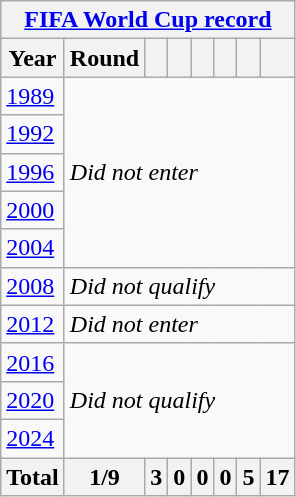<table class="wikitable">
<tr>
<th colspan="8"><a href='#'>FIFA World Cup record</a></th>
</tr>
<tr>
<th>Year</th>
<th>Round</th>
<th></th>
<th></th>
<th></th>
<th></th>
<th></th>
<th></th>
</tr>
<tr>
<td> <a href='#'>1989</a></td>
<td colspan="7" rowspan="5"><em>Did not enter</em></td>
</tr>
<tr>
<td> <a href='#'>1992</a></td>
</tr>
<tr>
<td> <a href='#'>1996</a></td>
</tr>
<tr>
<td> <a href='#'>2000</a></td>
</tr>
<tr>
<td> <a href='#'>2004</a></td>
</tr>
<tr>
<td> <a href='#'>2008</a></td>
<td colspan="7"><em>Did not qualify</em></td>
</tr>
<tr>
<td> <a href='#'>2012</a></td>
<td colspan="7"><em>Did not enter</em></td>
</tr>
<tr>
<td> <a href='#'>2016</a></td>
<td colspan="7" rowspan="3"><em>Did not qualify</em></td>
</tr>
<tr>
<td> <a href='#'>2020</a></td>
</tr>
<tr>
<td> <a href='#'>2024</a></td>
</tr>
<tr>
<th>Total</th>
<th>1/9</th>
<th>3</th>
<th>0</th>
<th>0</th>
<th>0</th>
<th>5</th>
<th>17</th>
</tr>
</table>
